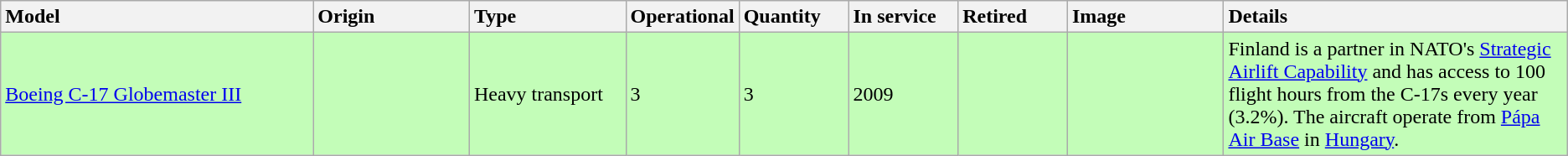<table class="wikitable sortable">
<tr>
<th style="text-align: left; width:20%;">Model</th>
<th style="text-align: left; width:10%;">Origin</th>
<th style="text-align: left; width:10%;">Type</th>
<th style="text-align: left; width:7%;">Operational</th>
<th style="text-align: left; width:7%;">Quantity</th>
<th style="text-align: left; width:7%;">In service</th>
<th style="text-align: left; width:7%;">Retired</th>
<th style="text-align: left; width:10%;">Image</th>
<th style="text-align: left; width:35%;">Details</th>
</tr>
<tr style="background:#C3FDB8;">
<td><a href='#'>Boeing C-17 Globemaster III</a></td>
<td></td>
<td>Heavy transport</td>
<td>3</td>
<td>3</td>
<td>2009</td>
<td></td>
<td></td>
<td>Finland is a partner in NATO's <a href='#'>Strategic Airlift Capability</a> and has access to 100 flight hours from the C-17s every year (3.2%). The aircraft operate from <a href='#'>Pápa Air Base</a> in <a href='#'>Hungary</a>.</td>
</tr>
</table>
